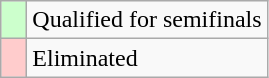<table class="wikitable">
<tr>
<td width=10px style="background-color:#ccffcc"></td>
<td>Qualified for semifinals</td>
</tr>
<tr>
<td width=10px style="background-color:#ffcccc"></td>
<td>Eliminated</td>
</tr>
</table>
